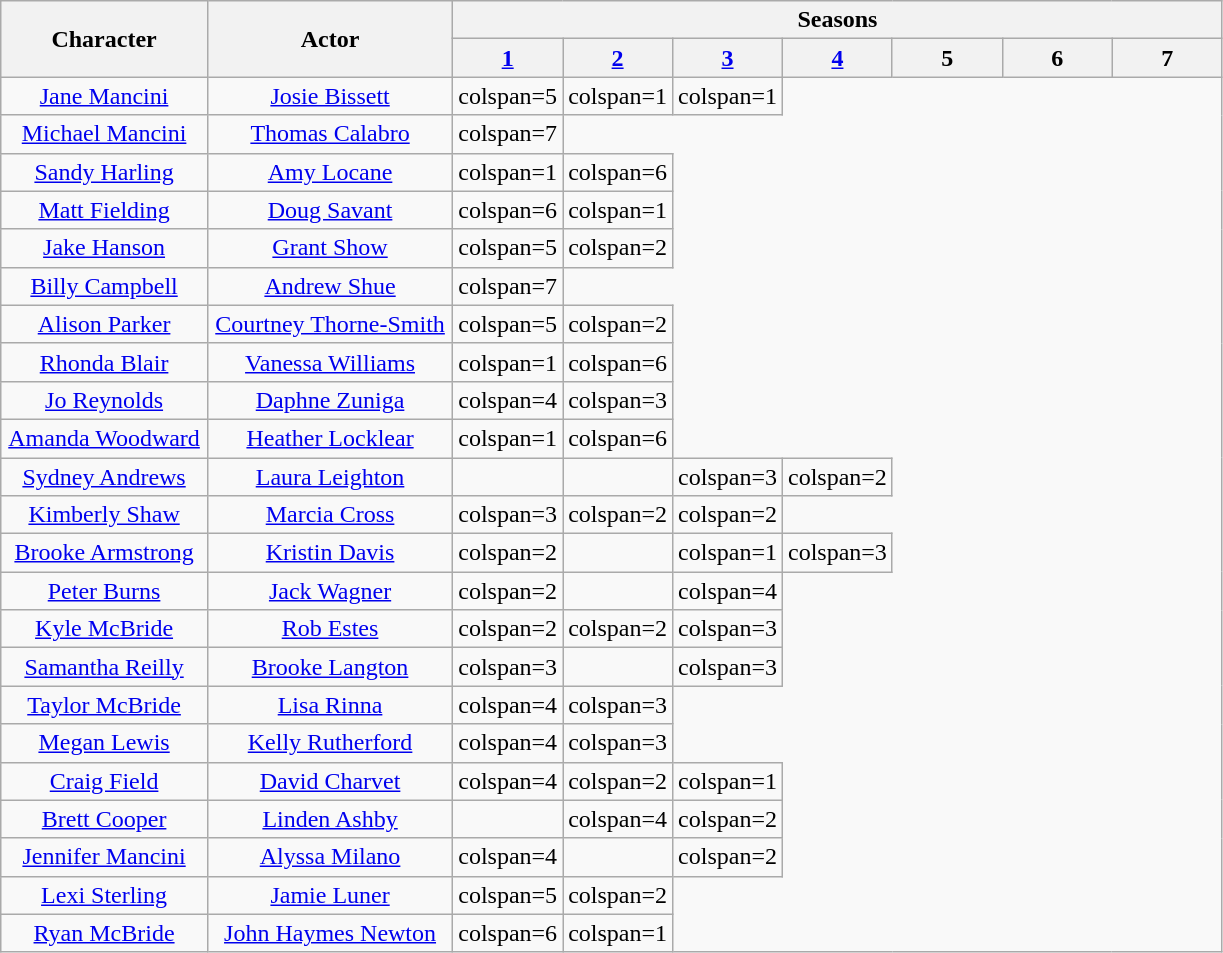<table class="wikitable sortable" style="text-align:center">
<tr>
<th rowspan=2>Character</th>
<th rowspan=2>Actor</th>
<th colspan=7>Seasons</th>
</tr>
<tr>
<th scope="col" style="width:9%;"><a href='#'>1</a></th>
<th scope="col" style="width:9%;"><a href='#'>2</a></th>
<th scope="col" style="width:9%;"><a href='#'>3</a></th>
<th scope="col" style="width:9%;"><a href='#'>4</a></th>
<th scope="col" style="width:9%;">5</th>
<th scope="col" style="width:9%;">6</th>
<th scope="col" style="width:9%;">7</th>
</tr>
<tr>
<td><a href='#'>Jane Mancini</a></td>
<td><a href='#'>Josie Bissett</a></td>
<td>colspan=5 </td>
<td>colspan=1 </td>
<td>colspan=1 </td>
</tr>
<tr>
<td><a href='#'>Michael Mancini</a></td>
<td><a href='#'>Thomas Calabro</a></td>
<td>colspan=7 </td>
</tr>
<tr>
<td><a href='#'>Sandy Harling</a></td>
<td><a href='#'>Amy Locane</a></td>
<td>colspan=1 </td>
<td>colspan=6 </td>
</tr>
<tr>
<td><a href='#'>Matt Fielding</a></td>
<td><a href='#'>Doug Savant</a></td>
<td>colspan=6 </td>
<td>colspan=1 </td>
</tr>
<tr>
<td><a href='#'>Jake Hanson</a></td>
<td><a href='#'>Grant Show</a></td>
<td>colspan=5 </td>
<td>colspan=2 </td>
</tr>
<tr>
<td><a href='#'>Billy Campbell</a></td>
<td><a href='#'>Andrew Shue</a></td>
<td>colspan=7 </td>
</tr>
<tr>
<td><a href='#'>Alison Parker</a></td>
<td><a href='#'>Courtney Thorne-Smith</a></td>
<td>colspan=5 </td>
<td>colspan=2 </td>
</tr>
<tr>
<td><a href='#'>Rhonda Blair</a></td>
<td><a href='#'>Vanessa Williams</a></td>
<td>colspan=1 </td>
<td>colspan=6 </td>
</tr>
<tr>
<td><a href='#'>Jo Reynolds</a></td>
<td><a href='#'>Daphne Zuniga</a></td>
<td>colspan=4 </td>
<td>colspan=3 </td>
</tr>
<tr>
<td><a href='#'>Amanda Woodward</a></td>
<td><a href='#'>Heather Locklear</a></td>
<td>colspan=1 </td>
<td>colspan=6 </td>
</tr>
<tr>
<td><a href='#'>Sydney Andrews</a></td>
<td><a href='#'>Laura Leighton</a></td>
<td></td>
<td></td>
<td>colspan=3 </td>
<td>colspan=2 </td>
</tr>
<tr>
<td><a href='#'>Kimberly Shaw</a></td>
<td><a href='#'>Marcia Cross</a></td>
<td>colspan=3 </td>
<td>colspan=2 </td>
<td>colspan=2 </td>
</tr>
<tr>
<td><a href='#'>Brooke Armstrong</a></td>
<td><a href='#'>Kristin Davis</a></td>
<td>colspan=2 </td>
<td></td>
<td>colspan=1 </td>
<td>colspan=3 </td>
</tr>
<tr>
<td><a href='#'>Peter Burns</a></td>
<td><a href='#'>Jack Wagner</a></td>
<td>colspan=2 </td>
<td></td>
<td>colspan=4 </td>
</tr>
<tr>
<td><a href='#'>Kyle McBride</a></td>
<td><a href='#'>Rob Estes</a></td>
<td>colspan=2 </td>
<td>colspan=2 </td>
<td>colspan=3 </td>
</tr>
<tr>
<td><a href='#'>Samantha Reilly</a></td>
<td><a href='#'>Brooke Langton</a></td>
<td>colspan=3 </td>
<td></td>
<td>colspan=3 </td>
</tr>
<tr>
<td><a href='#'>Taylor McBride</a></td>
<td><a href='#'>Lisa Rinna</a></td>
<td>colspan=4 </td>
<td>colspan=3 </td>
</tr>
<tr>
<td><a href='#'>Megan Lewis</a></td>
<td><a href='#'>Kelly Rutherford</a></td>
<td>colspan=4 </td>
<td>colspan=3 </td>
</tr>
<tr>
<td><a href='#'>Craig Field</a></td>
<td><a href='#'>David Charvet</a></td>
<td>colspan=4 </td>
<td>colspan=2 </td>
<td>colspan=1 </td>
</tr>
<tr>
<td><a href='#'>Brett Cooper</a></td>
<td><a href='#'>Linden Ashby</a></td>
<td></td>
<td>colspan=4 </td>
<td>colspan=2 </td>
</tr>
<tr>
<td><a href='#'>Jennifer Mancini</a></td>
<td><a href='#'>Alyssa Milano</a></td>
<td>colspan=4 </td>
<td></td>
<td>colspan=2 </td>
</tr>
<tr>
<td><a href='#'>Lexi Sterling</a></td>
<td><a href='#'>Jamie Luner</a></td>
<td>colspan=5 </td>
<td>colspan=2 </td>
</tr>
<tr>
<td><a href='#'>Ryan McBride</a></td>
<td><a href='#'>John Haymes Newton</a></td>
<td>colspan=6 </td>
<td>colspan=1 </td>
</tr>
</table>
